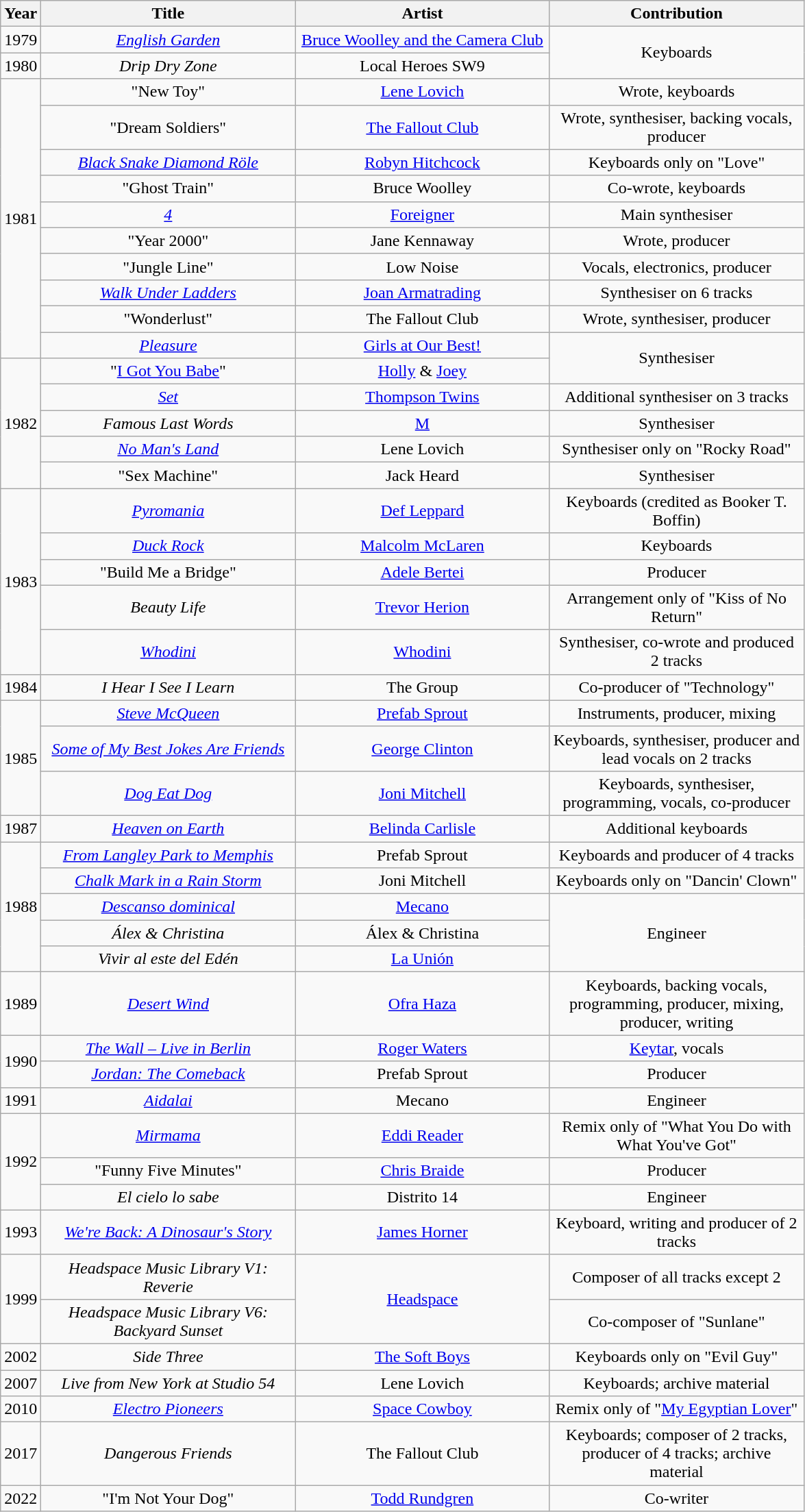<table class="wikitable" style="text-align:center">
<tr>
<th>Year</th>
<th style="width:15em;">Title</th>
<th style="width:15em;">Artist</th>
<th style="width:15em;">Contribution</th>
</tr>
<tr>
<td>1979</td>
<td><em><a href='#'>English Garden</a></em></td>
<td><a href='#'>Bruce Woolley and the Camera Club</a></td>
<td rowspan="2">Keyboards</td>
</tr>
<tr>
<td>1980</td>
<td><em>Drip Dry Zone</em></td>
<td>Local Heroes SW9</td>
</tr>
<tr>
<td rowspan="10">1981</td>
<td>"New Toy"</td>
<td><a href='#'>Lene Lovich</a></td>
<td>Wrote, keyboards</td>
</tr>
<tr>
<td>"Dream Soldiers"</td>
<td><a href='#'>The Fallout Club</a></td>
<td>Wrote, synthesiser, backing vocals, producer</td>
</tr>
<tr>
<td><em><a href='#'>Black Snake Diamond Röle</a></em></td>
<td><a href='#'>Robyn Hitchcock</a></td>
<td>Keyboards only on "Love"</td>
</tr>
<tr>
<td>"Ghost Train"</td>
<td>Bruce Woolley</td>
<td>Co-wrote, keyboards</td>
</tr>
<tr>
<td><em><a href='#'>4</a></em></td>
<td><a href='#'>Foreigner</a></td>
<td>Main synthesiser</td>
</tr>
<tr>
<td>"Year 2000"</td>
<td>Jane Kennaway</td>
<td>Wrote, producer</td>
</tr>
<tr>
<td>"Jungle Line"</td>
<td>Low Noise</td>
<td>Vocals, electronics, producer</td>
</tr>
<tr>
<td><em><a href='#'>Walk Under Ladders</a></em></td>
<td><a href='#'>Joan Armatrading</a></td>
<td>Synthesiser on 6 tracks</td>
</tr>
<tr>
<td>"Wonderlust"</td>
<td>The Fallout Club</td>
<td>Wrote, synthesiser, producer</td>
</tr>
<tr>
<td><em><a href='#'>Pleasure</a></em></td>
<td><a href='#'>Girls at Our Best!</a></td>
<td rowspan="2">Synthesiser</td>
</tr>
<tr>
<td rowspan="5">1982</td>
<td>"<a href='#'>I Got You Babe</a>"</td>
<td><a href='#'>Holly</a> & <a href='#'>Joey</a></td>
</tr>
<tr>
<td><em><a href='#'>Set</a></em></td>
<td><a href='#'>Thompson Twins</a></td>
<td>Additional synthesiser on 3 tracks</td>
</tr>
<tr>
<td><em>Famous Last Words</em></td>
<td><a href='#'>M</a></td>
<td>Synthesiser</td>
</tr>
<tr>
<td><em><a href='#'>No Man's Land</a></em></td>
<td>Lene Lovich</td>
<td>Synthesiser only on "Rocky Road"</td>
</tr>
<tr>
<td>"Sex Machine"</td>
<td>Jack Heard</td>
<td>Synthesiser</td>
</tr>
<tr>
<td rowspan="5">1983</td>
<td><em><a href='#'>Pyromania</a></em></td>
<td><a href='#'>Def Leppard</a></td>
<td>Keyboards (credited as Booker T. Boffin)</td>
</tr>
<tr>
<td><em><a href='#'>Duck Rock</a></em></td>
<td><a href='#'>Malcolm McLaren</a></td>
<td>Keyboards</td>
</tr>
<tr>
<td>"Build Me a Bridge"</td>
<td><a href='#'>Adele Bertei</a></td>
<td>Producer</td>
</tr>
<tr>
<td><em>Beauty Life</em></td>
<td><a href='#'>Trevor Herion</a></td>
<td>Arrangement only of "Kiss of No Return"</td>
</tr>
<tr>
<td><em><a href='#'>Whodini</a></em></td>
<td><a href='#'>Whodini</a></td>
<td>Synthesiser, co-wrote and produced 2 tracks</td>
</tr>
<tr>
<td>1984</td>
<td><em>I Hear I See I Learn</em></td>
<td>The Group</td>
<td>Co-producer of "Technology"</td>
</tr>
<tr>
<td rowspan="3">1985</td>
<td><em><a href='#'>Steve McQueen</a></em></td>
<td><a href='#'>Prefab Sprout</a></td>
<td>Instruments, producer, mixing</td>
</tr>
<tr>
<td><em><a href='#'>Some of My Best Jokes Are Friends</a></em></td>
<td><a href='#'>George Clinton</a></td>
<td>Keyboards, synthesiser, producer and lead vocals on 2 tracks</td>
</tr>
<tr>
<td><em><a href='#'>Dog Eat Dog</a></em></td>
<td><a href='#'>Joni Mitchell</a></td>
<td>Keyboards, synthesiser, programming, vocals, co-producer</td>
</tr>
<tr>
<td>1987</td>
<td><em><a href='#'>Heaven on Earth</a></em></td>
<td><a href='#'>Belinda Carlisle</a></td>
<td>Additional keyboards</td>
</tr>
<tr>
<td rowspan="5">1988</td>
<td><em><a href='#'>From Langley Park to Memphis</a></em></td>
<td>Prefab Sprout</td>
<td>Keyboards and producer of 4 tracks</td>
</tr>
<tr>
<td><em><a href='#'>Chalk Mark in a Rain Storm</a></em></td>
<td>Joni Mitchell</td>
<td>Keyboards only on "Dancin' Clown"</td>
</tr>
<tr>
<td><em><a href='#'>Descanso dominical</a></em></td>
<td><a href='#'>Mecano</a></td>
<td rowspan="3">Engineer</td>
</tr>
<tr>
<td><em>Álex & Christina</em></td>
<td>Álex & Christina</td>
</tr>
<tr>
<td><em>Vivir al este del Edén</em></td>
<td><a href='#'>La Unión</a></td>
</tr>
<tr>
<td>1989</td>
<td><em><a href='#'>Desert Wind</a></em></td>
<td><a href='#'>Ofra Haza</a></td>
<td>Keyboards, backing vocals, programming, producer, mixing, producer, writing</td>
</tr>
<tr>
<td rowspan="2">1990</td>
<td><em><a href='#'>The Wall – Live in Berlin</a></em></td>
<td><a href='#'>Roger Waters</a></td>
<td><a href='#'>Keytar</a>, vocals</td>
</tr>
<tr>
<td><em><a href='#'>Jordan: The Comeback</a></em></td>
<td>Prefab Sprout</td>
<td>Producer</td>
</tr>
<tr>
<td>1991</td>
<td><em><a href='#'>Aidalai</a></em></td>
<td>Mecano</td>
<td>Engineer</td>
</tr>
<tr>
<td rowspan="3">1992</td>
<td><em><a href='#'>Mirmama</a></em></td>
<td><a href='#'>Eddi Reader</a></td>
<td>Remix only of "What You Do with What You've Got"</td>
</tr>
<tr>
<td>"Funny Five Minutes"</td>
<td><a href='#'>Chris Braide</a></td>
<td>Producer</td>
</tr>
<tr>
<td><em>El cielo lo sabe</em></td>
<td>Distrito 14</td>
<td>Engineer</td>
</tr>
<tr>
<td>1993</td>
<td><em><a href='#'>We're Back: A Dinosaur's Story</a></em></td>
<td><a href='#'>James Horner</a></td>
<td>Keyboard, writing and producer of 2 tracks</td>
</tr>
<tr>
<td rowspan="2">1999</td>
<td><em>Headspace Music Library V1: Reverie</em></td>
<td rowspan="2"><a href='#'>Headspace</a></td>
<td>Composer of all tracks except 2</td>
</tr>
<tr>
<td><em>Headspace Music Library V6: Backyard Sunset</em></td>
<td>Co-composer of "Sunlane"</td>
</tr>
<tr>
<td>2002</td>
<td><em>Side Three</em></td>
<td><a href='#'>The Soft Boys</a></td>
<td>Keyboards only on "Evil Guy"</td>
</tr>
<tr>
<td>2007</td>
<td><em>Live from New York at Studio 54</em></td>
<td>Lene Lovich</td>
<td>Keyboards; archive material</td>
</tr>
<tr>
<td>2010</td>
<td><em><a href='#'>Electro Pioneers</a></em></td>
<td><a href='#'>Space Cowboy</a></td>
<td>Remix only of "<a href='#'>My Egyptian Lover</a>"</td>
</tr>
<tr>
<td>2017</td>
<td><em>Dangerous Friends</em></td>
<td>The Fallout Club</td>
<td>Keyboards; composer of 2 tracks, producer of 4 tracks; archive material</td>
</tr>
<tr>
<td>2022</td>
<td>"I'm Not Your Dog"</td>
<td><a href='#'>Todd Rundgren</a></td>
<td>Co-writer</td>
</tr>
</table>
